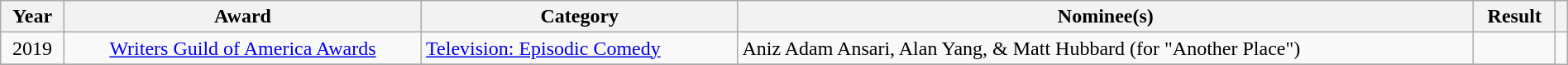<table class="wikitable sortable" style="width:100%">
<tr>
<th scope="col">Year</th>
<th scope="col">Award</th>
<th scope="col">Category</th>
<th scope="col">Nominee(s)</th>
<th scope="col">Result</th>
<th scope="col" class="unsortable"></th>
</tr>
<tr>
<td align="center">2019</td>
<td align="center"><a href='#'>Writers Guild of America Awards</a></td>
<td><a href='#'>Television: Episodic Comedy</a></td>
<td>Aniz Adam Ansari, Alan Yang, & Matt Hubbard (for "Another Place")</td>
<td></td>
<td align="center" rowspan="3"></td>
</tr>
<tr>
</tr>
</table>
